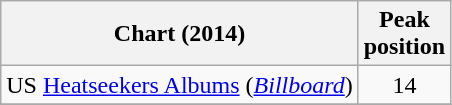<table class="wikitable">
<tr>
<th>Chart (2014)</th>
<th>Peak <br> position</th>
</tr>
<tr>
<td>US <a href='#'>Heatseekers Albums</a> (<a href='#'><em>Billboard</em></a>)</td>
<td align=center>14</td>
</tr>
<tr>
</tr>
</table>
